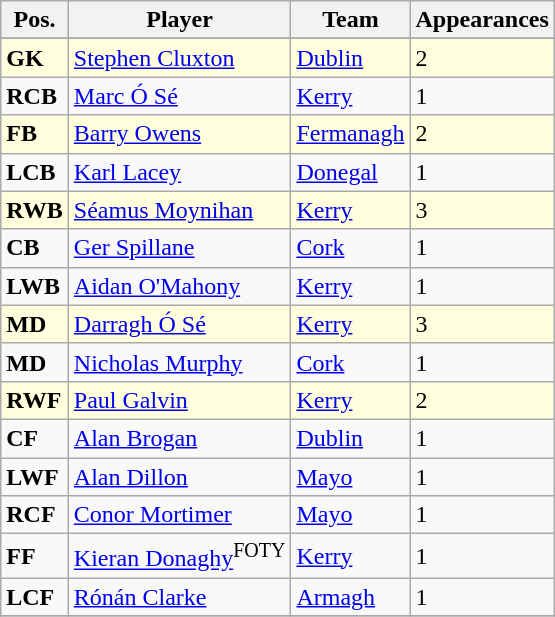<table class="wikitable">
<tr>
<th>Pos.</th>
<th>Player</th>
<th>Team</th>
<th>Appearances</th>
</tr>
<tr>
</tr>
<tr bgcolor=#FFFFDD>
<td><strong>GK</strong></td>
<td> <a href='#'>Stephen Cluxton</a></td>
<td><a href='#'>Dublin</a></td>
<td>2</td>
</tr>
<tr>
<td><strong>RCB</strong></td>
<td> <a href='#'>Marc Ó Sé</a></td>
<td><a href='#'>Kerry</a></td>
<td>1</td>
</tr>
<tr bgcolor=#FFFFDD>
<td><strong>FB</strong></td>
<td> <a href='#'>Barry Owens</a></td>
<td><a href='#'>Fermanagh</a></td>
<td>2</td>
</tr>
<tr>
<td><strong>LCB</strong></td>
<td> <a href='#'>Karl Lacey</a></td>
<td><a href='#'>Donegal</a></td>
<td>1</td>
</tr>
<tr bgcolor=#FFFFDD>
<td><strong>RWB</strong></td>
<td> <a href='#'>Séamus Moynihan</a></td>
<td><a href='#'>Kerry</a></td>
<td>3</td>
</tr>
<tr>
<td><strong>CB</strong></td>
<td> <a href='#'>Ger Spillane</a></td>
<td><a href='#'>Cork</a></td>
<td>1</td>
</tr>
<tr>
<td><strong>LWB</strong></td>
<td> <a href='#'>Aidan O'Mahony</a></td>
<td><a href='#'>Kerry</a></td>
<td>1</td>
</tr>
<tr bgcolor=#FFFFDD>
<td><strong>MD</strong></td>
<td> <a href='#'>Darragh Ó Sé</a></td>
<td><a href='#'>Kerry</a></td>
<td>3</td>
</tr>
<tr>
<td><strong>MD</strong></td>
<td> <a href='#'>Nicholas Murphy</a></td>
<td><a href='#'>Cork</a></td>
<td>1</td>
</tr>
<tr bgcolor=#FFFFDD>
<td><strong>RWF</strong></td>
<td> <a href='#'>Paul Galvin</a></td>
<td><a href='#'>Kerry</a></td>
<td>2</td>
</tr>
<tr>
<td><strong>CF</strong></td>
<td> <a href='#'>Alan Brogan</a></td>
<td><a href='#'>Dublin</a></td>
<td>1</td>
</tr>
<tr>
<td><strong>LWF</strong></td>
<td> <a href='#'>Alan Dillon</a></td>
<td><a href='#'>Mayo</a></td>
<td>1</td>
</tr>
<tr>
<td><strong>RCF</strong></td>
<td> <a href='#'>Conor Mortimer</a></td>
<td><a href='#'>Mayo</a></td>
<td>1</td>
</tr>
<tr>
<td><strong>FF</strong></td>
<td> <a href='#'>Kieran Donaghy</a><sup>FOTY</sup></td>
<td><a href='#'>Kerry</a></td>
<td>1</td>
</tr>
<tr>
<td><strong>LCF</strong></td>
<td> <a href='#'>Rónán Clarke</a></td>
<td><a href='#'>Armagh</a></td>
<td>1</td>
</tr>
<tr>
</tr>
</table>
